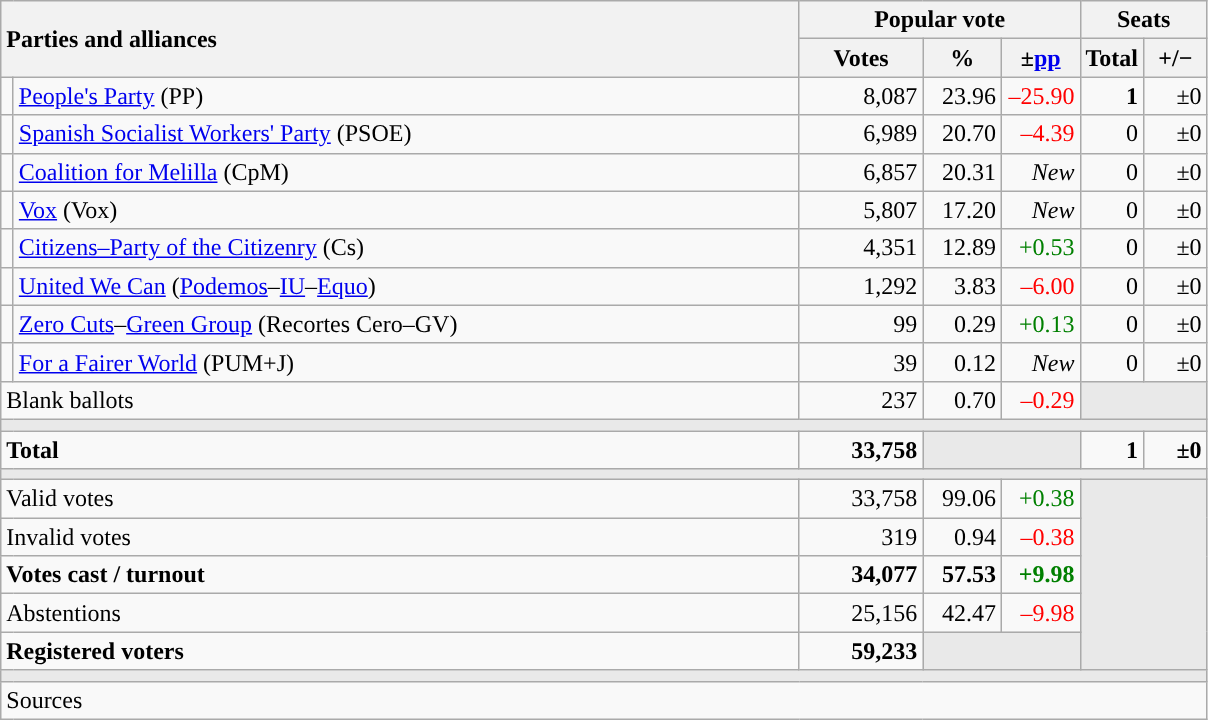<table class="wikitable" style="text-align:right;">
<tr>
<th style="text-align:left;" rowspan="2" colspan="2" width="525">Parties and alliances</th>
<th colspan="3">Popular vote</th>
<th colspan="2">Seats</th>
</tr>
<tr>
<th width="75">Votes</th>
<th width="45">%</th>
<th width="45">±<a href='#'>pp</a></th>
<th width="35">Total</th>
<th width="35">+/−</th>
</tr>
<tr>
<td width="1" style="color:inherit;background:"></td>
<td align="left"><a href='#'>People's Party</a> (PP)</td>
<td>8,087</td>
<td>23.96</td>
<td style="color:red;">–25.90</td>
<td><strong>1</strong></td>
<td>±0</td>
</tr>
<tr>
<td style="color:inherit;background:"></td>
<td align="left"><a href='#'>Spanish Socialist Workers' Party</a> (PSOE)</td>
<td>6,989</td>
<td>20.70</td>
<td style="color:red;">–4.39</td>
<td>0</td>
<td>±0</td>
</tr>
<tr>
<td style="color:inherit;background:"></td>
<td align="left"><a href='#'>Coalition for Melilla</a> (CpM)</td>
<td>6,857</td>
<td>20.31</td>
<td><em>New</em></td>
<td>0</td>
<td>±0</td>
</tr>
<tr>
<td style="color:inherit;background:"></td>
<td align="left"><a href='#'>Vox</a> (Vox)</td>
<td>5,807</td>
<td>17.20</td>
<td><em>New</em></td>
<td>0</td>
<td>±0</td>
</tr>
<tr>
<td style="color:inherit;background:"></td>
<td align="left"><a href='#'>Citizens–Party of the Citizenry</a> (Cs)</td>
<td>4,351</td>
<td>12.89</td>
<td style="color:green;">+0.53</td>
<td>0</td>
<td>±0</td>
</tr>
<tr>
<td style="color:inherit;background:"></td>
<td align="left"><a href='#'>United We Can</a> (<a href='#'>Podemos</a>–<a href='#'>IU</a>–<a href='#'>Equo</a>)</td>
<td>1,292</td>
<td>3.83</td>
<td style="color:red;">–6.00</td>
<td>0</td>
<td>±0</td>
</tr>
<tr>
<td style="color:inherit;background:"></td>
<td align="left"><a href='#'>Zero Cuts</a>–<a href='#'>Green Group</a> (Recortes Cero–GV)</td>
<td>99</td>
<td>0.29</td>
<td style="color:green;">+0.13</td>
<td>0</td>
<td>±0</td>
</tr>
<tr>
<td style="color:inherit;background:"></td>
<td align="left"><a href='#'>For a Fairer World</a> (PUM+J)</td>
<td>39</td>
<td>0.12</td>
<td><em>New</em></td>
<td>0</td>
<td>±0</td>
</tr>
<tr>
<td align="left" colspan="2">Blank ballots</td>
<td>237</td>
<td>0.70</td>
<td style="color:red;">–0.29</td>
<td bgcolor="#E9E9E9" colspan="2"></td>
</tr>
<tr>
<td colspan="7" bgcolor="#E9E9E9"></td>
</tr>
<tr style="font-weight:bold;">
<td align="left" colspan="2">Total</td>
<td>33,758</td>
<td bgcolor="#E9E9E9" colspan="2"></td>
<td>1</td>
<td>±0</td>
</tr>
<tr>
<td colspan="7" bgcolor="#E9E9E9"></td>
</tr>
<tr>
<td align="left" colspan="2">Valid votes</td>
<td>33,758</td>
<td>99.06</td>
<td style="color:green;">+0.38</td>
<td bgcolor="#E9E9E9" colspan="2" rowspan="5"></td>
</tr>
<tr>
<td align="left" colspan="2">Invalid votes</td>
<td>319</td>
<td>0.94</td>
<td style="color:red;">–0.38</td>
</tr>
<tr style="font-weight:bold;">
<td align="left" colspan="2">Votes cast / turnout</td>
<td>34,077</td>
<td>57.53</td>
<td style="color:green;">+9.98</td>
</tr>
<tr>
<td align="left" colspan="2">Abstentions</td>
<td>25,156</td>
<td>42.47</td>
<td style="color:red;">–9.98</td>
</tr>
<tr style="font-weight:bold;">
<td align="left" colspan="2">Registered voters</td>
<td>59,233</td>
<td bgcolor="#E9E9E9" colspan="2"></td>
</tr>
<tr>
<td colspan="7" bgcolor="#E9E9E9"></td>
</tr>
<tr>
<td align="left" colspan="7">Sources</td>
</tr>
</table>
